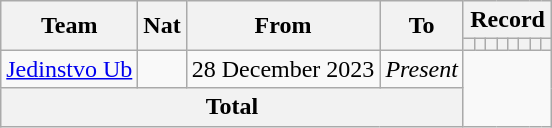<table class="wikitable" style="text-align: center">
<tr>
<th rowspan="2">Team</th>
<th rowspan="2">Nat</th>
<th rowspan="2">From</th>
<th rowspan="2">To</th>
<th colspan="8">Record</th>
</tr>
<tr>
<th></th>
<th></th>
<th></th>
<th></th>
<th></th>
<th></th>
<th></th>
<th></th>
</tr>
<tr>
<td align=left><a href='#'>Jedinstvo Ub</a></td>
<td></td>
<td align=left>28 December 2023</td>
<td align=left><em>Present</em><br></td>
</tr>
<tr>
<th colspan="4">Total<br></th>
</tr>
</table>
